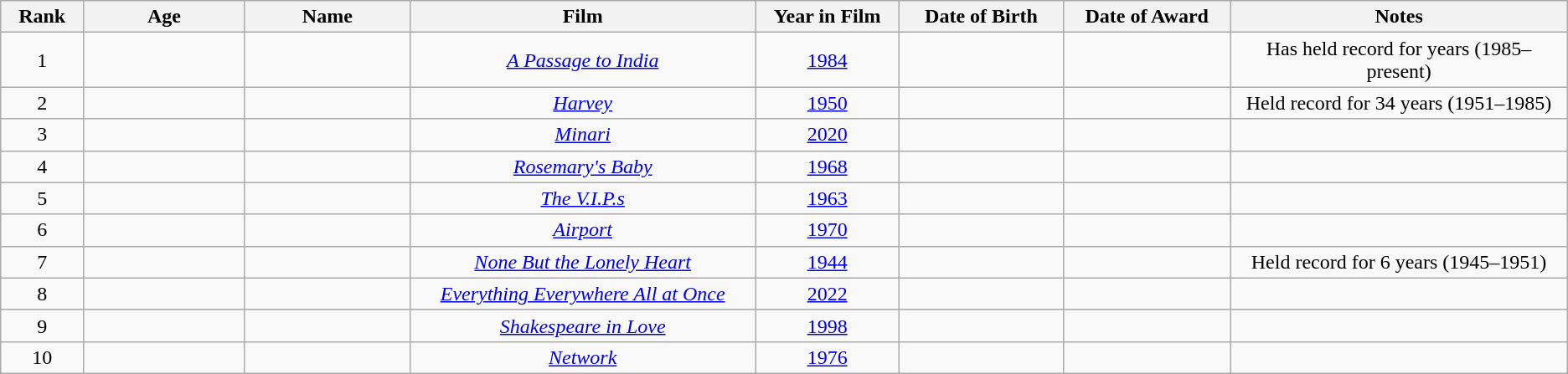<table class="wikitable sortable" style="text-align: center">
<tr>
<th style="width:065px;">Rank</th>
<th style="width:150px;">Age</th>
<th style="width:150px;">Name</th>
<th style="width:325px;">Film</th>
<th style="width:130px;">Year in Film</th>
<th style="width:150px;">Date of Birth</th>
<th style="width:150px;">Date of Award</th>
<th style="width:325px;">Notes</th>
</tr>
<tr>
<td>1</td>
<td></td>
<td></td>
<td><em><a href='#'>A Passage to India</a></em></td>
<td><a href='#'>1984</a></td>
<td></td>
<td></td>
<td>Has held record for  years (1985–present)</td>
</tr>
<tr>
<td>2</td>
<td></td>
<td></td>
<td><em><a href='#'>Harvey</a></em></td>
<td><a href='#'>1950</a></td>
<td></td>
<td></td>
<td>Held record for 34 years (1951–1985)</td>
</tr>
<tr>
<td>3</td>
<td></td>
<td></td>
<td><em><a href='#'>Minari</a></em></td>
<td><a href='#'>2020</a></td>
<td></td>
<td></td>
<td></td>
</tr>
<tr>
<td>4</td>
<td></td>
<td></td>
<td><em><a href='#'>Rosemary's Baby</a></em></td>
<td><a href='#'>1968</a></td>
<td></td>
<td></td>
<td></td>
</tr>
<tr>
<td>5</td>
<td></td>
<td></td>
<td><em><a href='#'>The V.I.P.s</a></em></td>
<td><a href='#'>1963</a></td>
<td></td>
<td></td>
<td></td>
</tr>
<tr>
<td>6</td>
<td></td>
<td></td>
<td><em><a href='#'>Airport</a></em></td>
<td><a href='#'>1970</a></td>
<td></td>
<td></td>
<td></td>
</tr>
<tr>
<td>7</td>
<td></td>
<td></td>
<td><em><a href='#'>None But the Lonely Heart</a></em></td>
<td><a href='#'>1944</a></td>
<td></td>
<td></td>
<td>Held record for 6 years (1945–1951)</td>
</tr>
<tr>
<td>8</td>
<td></td>
<td></td>
<td><em><a href='#'>Everything Everywhere All at Once</a></em></td>
<td><a href='#'>2022</a></td>
<td></td>
<td></td>
<td></td>
</tr>
<tr>
<td>9</td>
<td></td>
<td></td>
<td><em><a href='#'>Shakespeare in Love</a></em></td>
<td><a href='#'>1998</a></td>
<td></td>
<td></td>
<td></td>
</tr>
<tr>
<td>10</td>
<td></td>
<td></td>
<td><em><a href='#'>Network</a></em></td>
<td><a href='#'>1976</a></td>
<td></td>
<td></td>
<td></td>
</tr>
</table>
